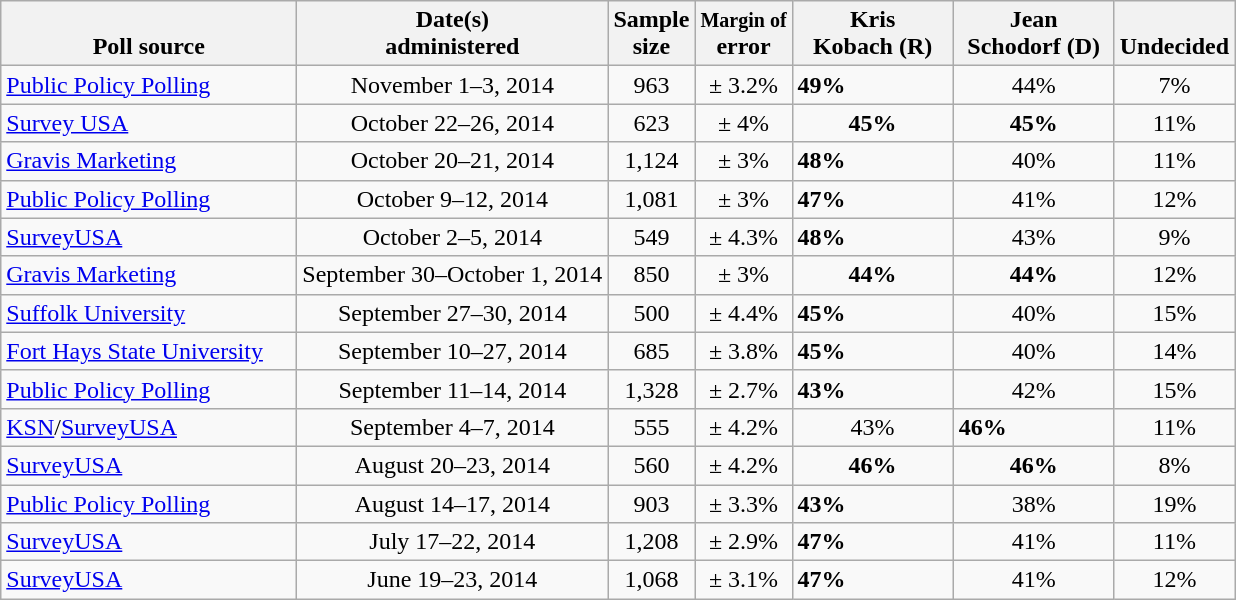<table class="wikitable">
<tr valign= bottom>
<th style="width:190px;">Poll source</th>
<th style="width:200px;">Date(s)<br>administered</th>
<th class=small>Sample<br>size</th>
<th><small>Margin of</small><br>error</th>
<th style="width:100px;">Kris<br>Kobach (R)</th>
<th style="width:100px;">Jean<br>Schodorf (D)</th>
<th style="width:40px;">Undecided</th>
</tr>
<tr>
<td><a href='#'>Public Policy Polling</a></td>
<td align=center>November 1–3, 2014</td>
<td align=center>963</td>
<td align=center>± 3.2%</td>
<td><strong>49%</strong></td>
<td align=center>44%</td>
<td align=center>7%</td>
</tr>
<tr>
<td><a href='#'>Survey USA</a></td>
<td align=center>October 22–26, 2014</td>
<td align=center>623</td>
<td align=center>± 4%</td>
<td align=center><strong>45%</strong></td>
<td align=center><strong>45%</strong></td>
<td align=center>11%</td>
</tr>
<tr>
<td><a href='#'>Gravis Marketing</a></td>
<td align=center>October 20–21, 2014</td>
<td align=center>1,124</td>
<td align=center>± 3%</td>
<td><strong>48%</strong></td>
<td align=center>40%</td>
<td align=center>11%</td>
</tr>
<tr>
<td><a href='#'>Public Policy Polling</a></td>
<td align=center>October 9–12, 2014</td>
<td align=center>1,081</td>
<td align=center>± 3%</td>
<td><strong>47%</strong></td>
<td align=center>41%</td>
<td align=center>12%</td>
</tr>
<tr>
<td><a href='#'>SurveyUSA</a></td>
<td align=center>October 2–5, 2014</td>
<td align=center>549</td>
<td align=center>± 4.3%</td>
<td><strong>48%</strong></td>
<td align=center>43%</td>
<td align=center>9%</td>
</tr>
<tr>
<td><a href='#'>Gravis Marketing</a></td>
<td align=center>September 30–October 1, 2014</td>
<td align=center>850</td>
<td align=center>± 3%</td>
<td align=center><strong>44%</strong></td>
<td align=center><strong>44%</strong></td>
<td align=center>12%</td>
</tr>
<tr>
<td><a href='#'>Suffolk University</a></td>
<td align=center>September 27–30, 2014</td>
<td align=center>500</td>
<td align=center>± 4.4%</td>
<td><strong>45%</strong></td>
<td align=center>40%</td>
<td align=center>15%</td>
</tr>
<tr>
<td><a href='#'>Fort Hays State University</a></td>
<td align=center>September 10–27, 2014</td>
<td align=center>685</td>
<td align=center>± 3.8%</td>
<td><strong>45%</strong></td>
<td align=center>40%</td>
<td align=center>14%</td>
</tr>
<tr>
<td><a href='#'>Public Policy Polling</a></td>
<td align=center>September 11–14, 2014</td>
<td align=center>1,328</td>
<td align=center>± 2.7%</td>
<td><strong>43%</strong></td>
<td align=center>42%</td>
<td align=center>15%</td>
</tr>
<tr>
<td><a href='#'>KSN</a>/<a href='#'>SurveyUSA</a></td>
<td align=center>September 4–7, 2014</td>
<td align=center>555</td>
<td align=center>± 4.2%</td>
<td align=center>43%</td>
<td><strong>46%</strong></td>
<td align=center>11%</td>
</tr>
<tr>
<td><a href='#'>SurveyUSA</a></td>
<td align=center>August 20–23, 2014</td>
<td align=center>560</td>
<td align=center>± 4.2%</td>
<td align=center><strong>46%</strong></td>
<td align=center><strong>46%</strong></td>
<td align=center>8%</td>
</tr>
<tr>
<td><a href='#'>Public Policy Polling</a></td>
<td align=center>August 14–17, 2014</td>
<td align=center>903</td>
<td align=center>± 3.3%</td>
<td><strong>43%</strong></td>
<td align=center>38%</td>
<td align=center>19%</td>
</tr>
<tr>
<td><a href='#'>SurveyUSA</a></td>
<td align=center>July 17–22, 2014</td>
<td align=center>1,208</td>
<td align=center>± 2.9%</td>
<td><strong>47%</strong></td>
<td align=center>41%</td>
<td align=center>11%</td>
</tr>
<tr>
<td><a href='#'>SurveyUSA</a></td>
<td align=center>June 19–23, 2014</td>
<td align=center>1,068</td>
<td align=center>± 3.1%</td>
<td><strong>47%</strong></td>
<td align=center>41%</td>
<td align=center>12%</td>
</tr>
</table>
